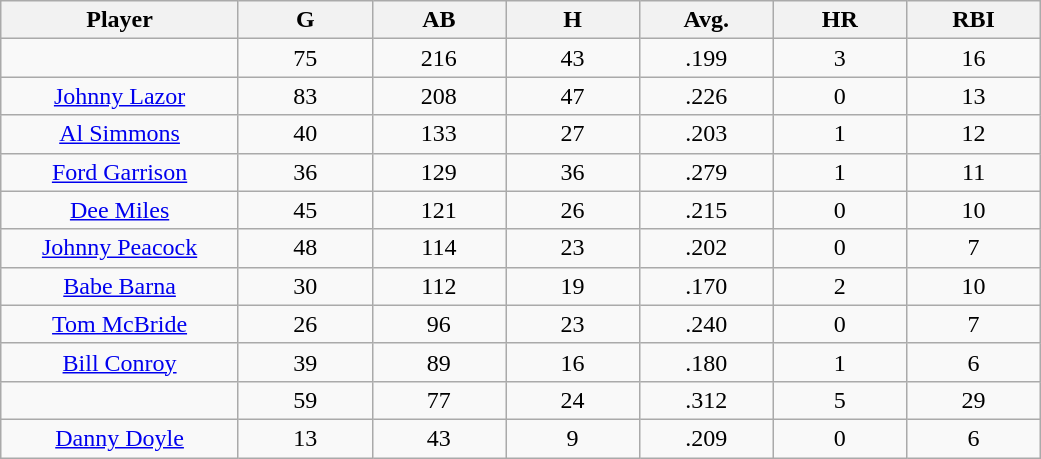<table class="wikitable sortable">
<tr>
<th bgcolor="#DDDDFF" width="16%">Player</th>
<th bgcolor="#DDDDFF" width="9%">G</th>
<th bgcolor="#DDDDFF" width="9%">AB</th>
<th bgcolor="#DDDDFF" width="9%">H</th>
<th bgcolor="#DDDDFF" width="9%">Avg.</th>
<th bgcolor="#DDDDFF" width="9%">HR</th>
<th bgcolor="#DDDDFF" width="9%">RBI</th>
</tr>
<tr align="center">
<td></td>
<td>75</td>
<td>216</td>
<td>43</td>
<td>.199</td>
<td>3</td>
<td>16</td>
</tr>
<tr align="center">
<td><a href='#'>Johnny Lazor</a></td>
<td>83</td>
<td>208</td>
<td>47</td>
<td>.226</td>
<td>0</td>
<td>13</td>
</tr>
<tr align="center">
<td><a href='#'>Al Simmons</a></td>
<td>40</td>
<td>133</td>
<td>27</td>
<td>.203</td>
<td>1</td>
<td>12</td>
</tr>
<tr align="center">
<td><a href='#'>Ford Garrison</a></td>
<td>36</td>
<td>129</td>
<td>36</td>
<td>.279</td>
<td>1</td>
<td>11</td>
</tr>
<tr align="center">
<td><a href='#'>Dee Miles</a></td>
<td>45</td>
<td>121</td>
<td>26</td>
<td>.215</td>
<td>0</td>
<td>10</td>
</tr>
<tr align="center">
<td><a href='#'>Johnny Peacock</a></td>
<td>48</td>
<td>114</td>
<td>23</td>
<td>.202</td>
<td>0</td>
<td>7</td>
</tr>
<tr align="center">
<td><a href='#'>Babe Barna</a></td>
<td>30</td>
<td>112</td>
<td>19</td>
<td>.170</td>
<td>2</td>
<td>10</td>
</tr>
<tr align="center">
<td><a href='#'>Tom McBride</a></td>
<td>26</td>
<td>96</td>
<td>23</td>
<td>.240</td>
<td>0</td>
<td>7</td>
</tr>
<tr align="center">
<td><a href='#'>Bill Conroy</a></td>
<td>39</td>
<td>89</td>
<td>16</td>
<td>.180</td>
<td>1</td>
<td>6</td>
</tr>
<tr align="center">
<td></td>
<td>59</td>
<td>77</td>
<td>24</td>
<td>.312</td>
<td>5</td>
<td>29</td>
</tr>
<tr align="center">
<td><a href='#'>Danny Doyle</a></td>
<td>13</td>
<td>43</td>
<td>9</td>
<td>.209</td>
<td>0</td>
<td>6</td>
</tr>
</table>
